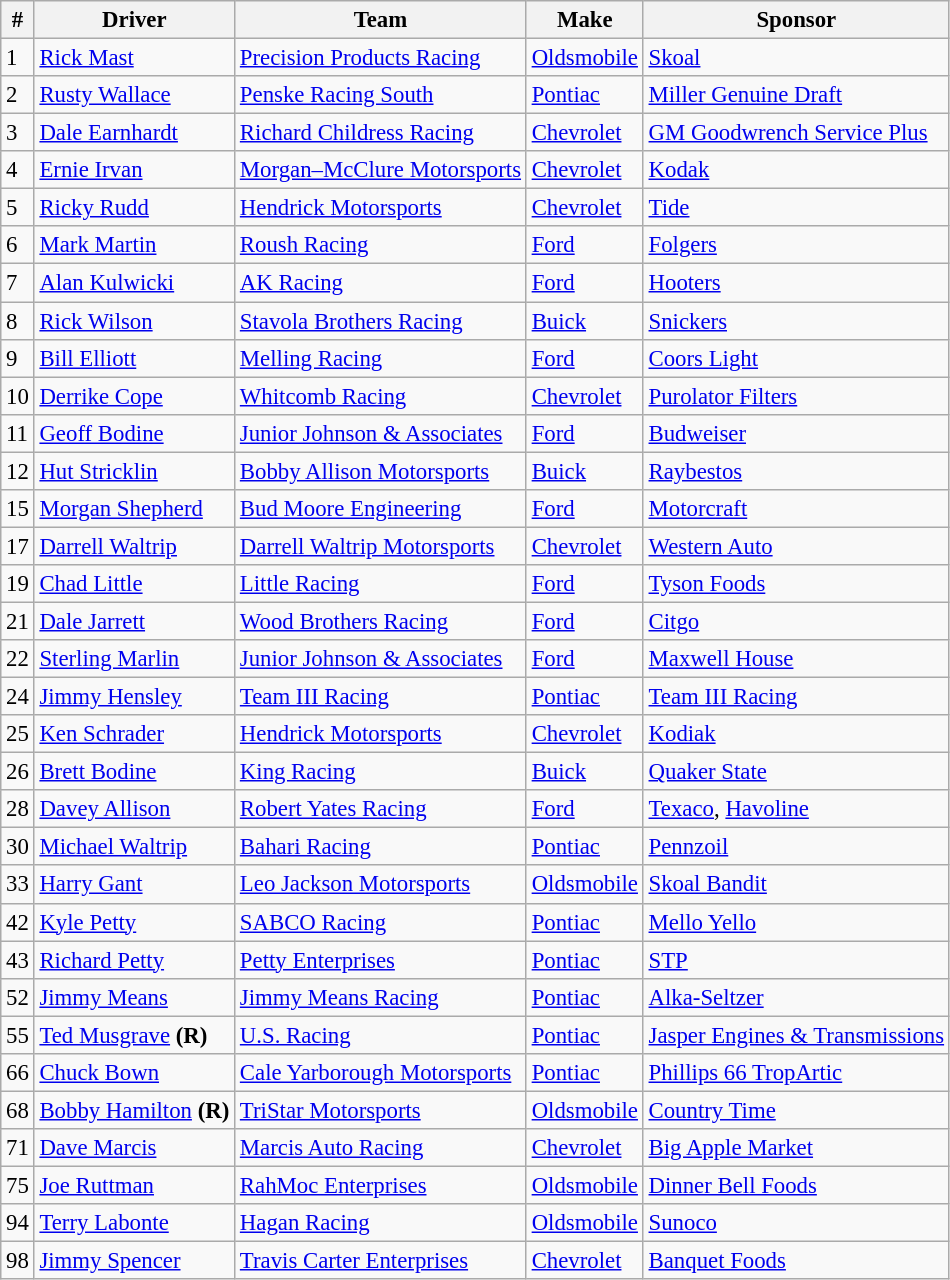<table class="wikitable" style="font-size:95%">
<tr>
<th>#</th>
<th>Driver</th>
<th>Team</th>
<th>Make</th>
<th>Sponsor</th>
</tr>
<tr>
<td>1</td>
<td><a href='#'>Rick Mast</a></td>
<td><a href='#'>Precision Products Racing</a></td>
<td><a href='#'>Oldsmobile</a></td>
<td><a href='#'>Skoal</a></td>
</tr>
<tr>
<td>2</td>
<td><a href='#'>Rusty Wallace</a></td>
<td><a href='#'>Penske Racing South</a></td>
<td><a href='#'>Pontiac</a></td>
<td><a href='#'>Miller Genuine Draft</a></td>
</tr>
<tr>
<td>3</td>
<td><a href='#'>Dale Earnhardt</a></td>
<td><a href='#'>Richard Childress Racing</a></td>
<td><a href='#'>Chevrolet</a></td>
<td><a href='#'>GM Goodwrench Service Plus</a></td>
</tr>
<tr>
<td>4</td>
<td><a href='#'>Ernie Irvan</a></td>
<td><a href='#'>Morgan–McClure Motorsports</a></td>
<td><a href='#'>Chevrolet</a></td>
<td><a href='#'>Kodak</a></td>
</tr>
<tr>
<td>5</td>
<td><a href='#'>Ricky Rudd</a></td>
<td><a href='#'>Hendrick Motorsports</a></td>
<td><a href='#'>Chevrolet</a></td>
<td><a href='#'>Tide</a></td>
</tr>
<tr>
<td>6</td>
<td><a href='#'>Mark Martin</a></td>
<td><a href='#'>Roush Racing</a></td>
<td><a href='#'>Ford</a></td>
<td><a href='#'>Folgers</a></td>
</tr>
<tr>
<td>7</td>
<td><a href='#'>Alan Kulwicki</a></td>
<td><a href='#'>AK Racing</a></td>
<td><a href='#'>Ford</a></td>
<td><a href='#'>Hooters</a></td>
</tr>
<tr>
<td>8</td>
<td><a href='#'>Rick Wilson</a></td>
<td><a href='#'>Stavola Brothers Racing</a></td>
<td><a href='#'>Buick</a></td>
<td><a href='#'>Snickers</a></td>
</tr>
<tr>
<td>9</td>
<td><a href='#'>Bill Elliott</a></td>
<td><a href='#'>Melling Racing</a></td>
<td><a href='#'>Ford</a></td>
<td><a href='#'>Coors Light</a></td>
</tr>
<tr>
<td>10</td>
<td><a href='#'>Derrike Cope</a></td>
<td><a href='#'>Whitcomb Racing</a></td>
<td><a href='#'>Chevrolet</a></td>
<td><a href='#'>Purolator Filters</a></td>
</tr>
<tr>
<td>11</td>
<td><a href='#'>Geoff Bodine</a></td>
<td><a href='#'>Junior Johnson & Associates</a></td>
<td><a href='#'>Ford</a></td>
<td><a href='#'>Budweiser</a></td>
</tr>
<tr>
<td>12</td>
<td><a href='#'>Hut Stricklin</a></td>
<td><a href='#'>Bobby Allison Motorsports</a></td>
<td><a href='#'>Buick</a></td>
<td><a href='#'>Raybestos</a></td>
</tr>
<tr>
<td>15</td>
<td><a href='#'>Morgan Shepherd</a></td>
<td><a href='#'>Bud Moore Engineering</a></td>
<td><a href='#'>Ford</a></td>
<td><a href='#'>Motorcraft</a></td>
</tr>
<tr>
<td>17</td>
<td><a href='#'>Darrell Waltrip</a></td>
<td><a href='#'>Darrell Waltrip Motorsports</a></td>
<td><a href='#'>Chevrolet</a></td>
<td><a href='#'>Western Auto</a></td>
</tr>
<tr>
<td>19</td>
<td><a href='#'>Chad Little</a></td>
<td><a href='#'>Little Racing</a></td>
<td><a href='#'>Ford</a></td>
<td><a href='#'>Tyson Foods</a></td>
</tr>
<tr>
<td>21</td>
<td><a href='#'>Dale Jarrett</a></td>
<td><a href='#'>Wood Brothers Racing</a></td>
<td><a href='#'>Ford</a></td>
<td><a href='#'>Citgo</a></td>
</tr>
<tr>
<td>22</td>
<td><a href='#'>Sterling Marlin</a></td>
<td><a href='#'>Junior Johnson & Associates</a></td>
<td><a href='#'>Ford</a></td>
<td><a href='#'>Maxwell House</a></td>
</tr>
<tr>
<td>24</td>
<td><a href='#'>Jimmy Hensley</a></td>
<td><a href='#'>Team III Racing</a></td>
<td><a href='#'>Pontiac</a></td>
<td><a href='#'>Team III Racing</a></td>
</tr>
<tr>
<td>25</td>
<td><a href='#'>Ken Schrader</a></td>
<td><a href='#'>Hendrick Motorsports</a></td>
<td><a href='#'>Chevrolet</a></td>
<td><a href='#'>Kodiak</a></td>
</tr>
<tr>
<td>26</td>
<td><a href='#'>Brett Bodine</a></td>
<td><a href='#'>King Racing</a></td>
<td><a href='#'>Buick</a></td>
<td><a href='#'>Quaker State</a></td>
</tr>
<tr>
<td>28</td>
<td><a href='#'>Davey Allison</a></td>
<td><a href='#'>Robert Yates Racing</a></td>
<td><a href='#'>Ford</a></td>
<td><a href='#'>Texaco</a>, <a href='#'>Havoline</a></td>
</tr>
<tr>
<td>30</td>
<td><a href='#'>Michael Waltrip</a></td>
<td><a href='#'>Bahari Racing</a></td>
<td><a href='#'>Pontiac</a></td>
<td><a href='#'>Pennzoil</a></td>
</tr>
<tr>
<td>33</td>
<td><a href='#'>Harry Gant</a></td>
<td><a href='#'>Leo Jackson Motorsports</a></td>
<td><a href='#'>Oldsmobile</a></td>
<td><a href='#'>Skoal Bandit</a></td>
</tr>
<tr>
<td>42</td>
<td><a href='#'>Kyle Petty</a></td>
<td><a href='#'>SABCO Racing</a></td>
<td><a href='#'>Pontiac</a></td>
<td><a href='#'>Mello Yello</a></td>
</tr>
<tr>
<td>43</td>
<td><a href='#'>Richard Petty</a></td>
<td><a href='#'>Petty Enterprises</a></td>
<td><a href='#'>Pontiac</a></td>
<td><a href='#'>STP</a></td>
</tr>
<tr>
<td>52</td>
<td><a href='#'>Jimmy Means</a></td>
<td><a href='#'>Jimmy Means Racing</a></td>
<td><a href='#'>Pontiac</a></td>
<td><a href='#'>Alka-Seltzer</a></td>
</tr>
<tr>
<td>55</td>
<td><a href='#'>Ted Musgrave</a> <strong>(R)</strong></td>
<td><a href='#'>U.S. Racing</a></td>
<td><a href='#'>Pontiac</a></td>
<td><a href='#'>Jasper Engines & Transmissions</a></td>
</tr>
<tr>
<td>66</td>
<td><a href='#'>Chuck Bown</a></td>
<td><a href='#'>Cale Yarborough Motorsports</a></td>
<td><a href='#'>Pontiac</a></td>
<td><a href='#'>Phillips 66 TropArtic</a></td>
</tr>
<tr>
<td>68</td>
<td><a href='#'>Bobby Hamilton</a> <strong>(R)</strong></td>
<td><a href='#'>TriStar Motorsports</a></td>
<td><a href='#'>Oldsmobile</a></td>
<td><a href='#'>Country Time</a></td>
</tr>
<tr>
<td>71</td>
<td><a href='#'>Dave Marcis</a></td>
<td><a href='#'>Marcis Auto Racing</a></td>
<td><a href='#'>Chevrolet</a></td>
<td><a href='#'>Big Apple Market</a></td>
</tr>
<tr>
<td>75</td>
<td><a href='#'>Joe Ruttman</a></td>
<td><a href='#'>RahMoc Enterprises</a></td>
<td><a href='#'>Oldsmobile</a></td>
<td><a href='#'>Dinner Bell Foods</a></td>
</tr>
<tr>
<td>94</td>
<td><a href='#'>Terry Labonte</a></td>
<td><a href='#'>Hagan Racing</a></td>
<td><a href='#'>Oldsmobile</a></td>
<td><a href='#'>Sunoco</a></td>
</tr>
<tr>
<td>98</td>
<td><a href='#'>Jimmy Spencer</a></td>
<td><a href='#'>Travis Carter Enterprises</a></td>
<td><a href='#'>Chevrolet</a></td>
<td><a href='#'>Banquet Foods</a></td>
</tr>
</table>
